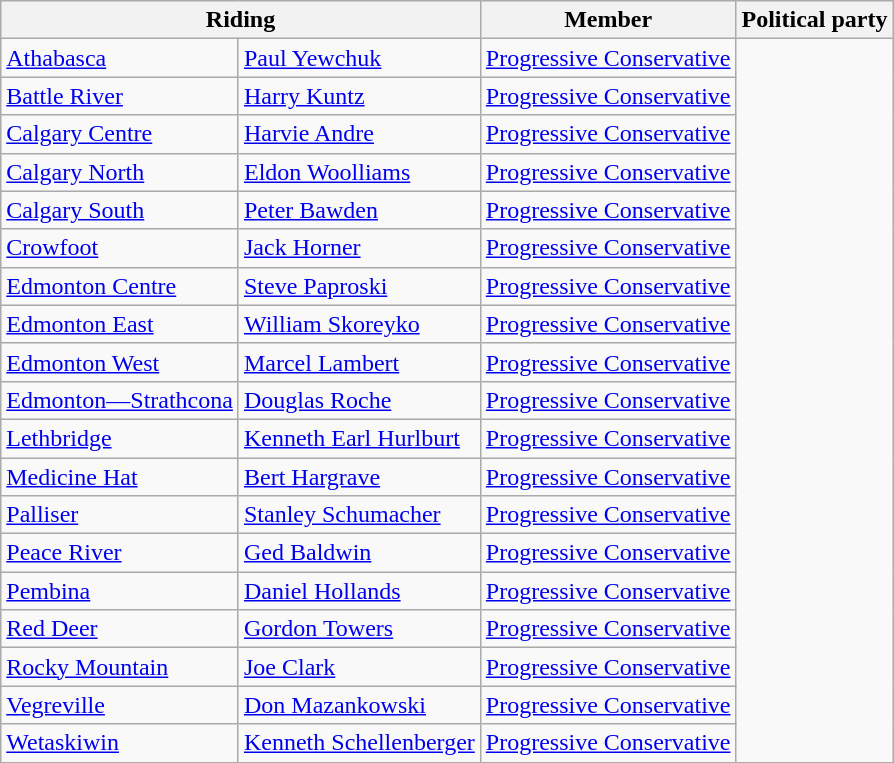<table class="wikitable">
<tr>
<th colspan=2>Riding</th>
<th>Member</th>
<th>Political party</th>
</tr>
<tr>
<td><a href='#'>Athabasca</a></td>
<td><a href='#'>Paul Yewchuk</a></td>
<td><a href='#'>Progressive Conservative</a></td>
</tr>
<tr>
<td><a href='#'>Battle River</a></td>
<td><a href='#'>Harry Kuntz</a></td>
<td><a href='#'>Progressive Conservative</a></td>
</tr>
<tr>
<td><a href='#'>Calgary Centre</a></td>
<td><a href='#'>Harvie Andre</a></td>
<td><a href='#'>Progressive Conservative</a></td>
</tr>
<tr>
<td><a href='#'>Calgary North</a></td>
<td><a href='#'>Eldon Woolliams</a></td>
<td><a href='#'>Progressive Conservative</a></td>
</tr>
<tr>
<td><a href='#'>Calgary South</a></td>
<td><a href='#'>Peter Bawden</a></td>
<td><a href='#'>Progressive Conservative</a></td>
</tr>
<tr>
<td><a href='#'>Crowfoot</a></td>
<td><a href='#'>Jack Horner</a></td>
<td><a href='#'>Progressive Conservative</a></td>
</tr>
<tr>
<td><a href='#'>Edmonton Centre</a></td>
<td><a href='#'>Steve Paproski</a></td>
<td><a href='#'>Progressive Conservative</a></td>
</tr>
<tr>
<td><a href='#'>Edmonton East</a></td>
<td><a href='#'>William Skoreyko</a></td>
<td><a href='#'>Progressive Conservative</a></td>
</tr>
<tr>
<td><a href='#'>Edmonton West</a></td>
<td><a href='#'>Marcel Lambert</a></td>
<td><a href='#'>Progressive Conservative</a></td>
</tr>
<tr>
<td><a href='#'>Edmonton—Strathcona</a></td>
<td><a href='#'>Douglas Roche</a></td>
<td><a href='#'>Progressive Conservative</a></td>
</tr>
<tr>
<td><a href='#'>Lethbridge</a></td>
<td><a href='#'>Kenneth Earl Hurlburt</a></td>
<td><a href='#'>Progressive Conservative</a></td>
</tr>
<tr>
<td><a href='#'>Medicine Hat</a></td>
<td><a href='#'>Bert Hargrave</a></td>
<td><a href='#'>Progressive Conservative</a></td>
</tr>
<tr>
<td><a href='#'>Palliser</a></td>
<td><a href='#'>Stanley Schumacher</a></td>
<td><a href='#'>Progressive Conservative</a></td>
</tr>
<tr>
<td><a href='#'>Peace River</a></td>
<td><a href='#'>Ged Baldwin</a></td>
<td><a href='#'>Progressive Conservative</a></td>
</tr>
<tr>
<td><a href='#'>Pembina</a></td>
<td><a href='#'>Daniel Hollands</a></td>
<td><a href='#'>Progressive Conservative</a></td>
</tr>
<tr>
<td><a href='#'>Red Deer</a></td>
<td><a href='#'>Gordon Towers</a></td>
<td><a href='#'>Progressive Conservative</a></td>
</tr>
<tr>
<td><a href='#'>Rocky Mountain</a></td>
<td><a href='#'>Joe Clark</a></td>
<td><a href='#'>Progressive Conservative</a></td>
</tr>
<tr>
<td><a href='#'>Vegreville</a></td>
<td><a href='#'>Don Mazankowski</a></td>
<td><a href='#'>Progressive Conservative</a></td>
</tr>
<tr>
<td><a href='#'>Wetaskiwin</a></td>
<td><a href='#'>Kenneth Schellenberger</a></td>
<td><a href='#'>Progressive Conservative</a></td>
</tr>
</table>
